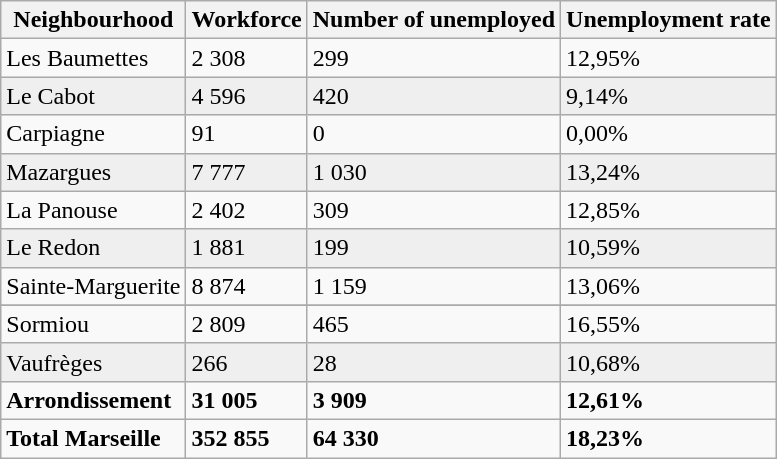<table class=wikitable>
<tr>
<th>Neighbourhood</th>
<th>Workforce</th>
<th>Number of unemployed</th>
<th>Unemployment rate</th>
</tr>
<tr>
<td>Les Baumettes</td>
<td>2 308</td>
<td>299</td>
<td>12,95% </td>
</tr>
<tr style="background:#EFEFEF">
<td>Le Cabot</td>
<td>4 596</td>
<td>420</td>
<td>9,14% </td>
</tr>
<tr>
<td>Carpiagne</td>
<td>91</td>
<td>0</td>
<td>0,00%</td>
</tr>
<tr style="background:#EFEFEF">
<td>Mazargues</td>
<td>7 777</td>
<td>1 030</td>
<td>13,24% </td>
</tr>
<tr>
<td>La Panouse</td>
<td>2 402</td>
<td>309</td>
<td>12,85% </td>
</tr>
<tr style="background:#EFEFEF">
<td>Le Redon</td>
<td>1 881</td>
<td>199</td>
<td>10,59% </td>
</tr>
<tr>
<td>Sainte-Marguerite</td>
<td>8 874</td>
<td>1 159</td>
<td>13,06% </td>
</tr>
<tr style="background:#EFEFEF">
</tr>
<tr>
<td>Sormiou</td>
<td>2 809</td>
<td>465</td>
<td>16,55% </td>
</tr>
<tr style="background:#EFEFEF">
<td>Vaufrèges</td>
<td>266</td>
<td>28</td>
<td>10,68%</td>
</tr>
<tr>
<td><strong>Arrondissement</strong></td>
<td><strong>31 005</strong></td>
<td><strong>3 909</strong></td>
<td><strong>12,61%</strong></td>
</tr>
<tr>
<td><strong>Total Marseille</strong></td>
<td><strong>352 855</strong></td>
<td><strong>64 330</strong></td>
<td><strong>18,23%</strong></td>
</tr>
</table>
